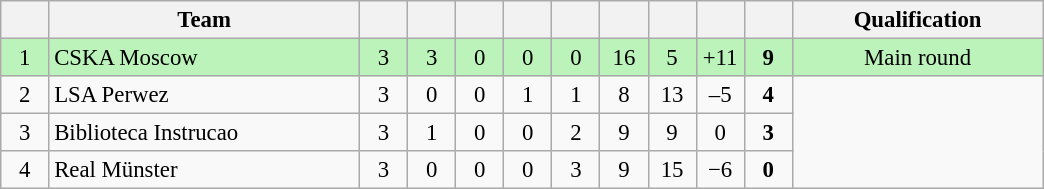<table class="wikitable" style="font-size: 95%">
<tr>
<th width="25"></th>
<th width="200">Team</th>
<th width="25"></th>
<th width="25"></th>
<th width="25"></th>
<th width="25"></th>
<th width="25"></th>
<th width="25"></th>
<th width="25"></th>
<th width="25"></th>
<th width="25"></th>
<th width="160">Qualification</th>
</tr>
<tr align=center bgcolor=#bbf3bb>
<td>1</td>
<td align=left> CSKA Moscow</td>
<td>3</td>
<td>3</td>
<td>0</td>
<td>0</td>
<td>0</td>
<td>16</td>
<td>5</td>
<td>+11</td>
<td><strong>9</strong></td>
<td>Main round</td>
</tr>
<tr align=center>
<td>2</td>
<td align=left> LSA Perwez</td>
<td>3</td>
<td>0</td>
<td>0</td>
<td>1</td>
<td>1</td>
<td>8</td>
<td>13</td>
<td>–5</td>
<td><strong>4</strong></td>
<td rowspan=3></td>
</tr>
<tr align=center>
<td>3</td>
<td align=left> Biblioteca Instrucao</td>
<td>3</td>
<td>1</td>
<td>0</td>
<td>0</td>
<td>2</td>
<td>9</td>
<td>9</td>
<td>0</td>
<td><strong>3</strong></td>
</tr>
<tr align=center>
<td>4</td>
<td align=left> Real Münster</td>
<td>3</td>
<td>0</td>
<td>0</td>
<td>0</td>
<td>3</td>
<td>9</td>
<td>15</td>
<td>−6</td>
<td><strong>0</strong></td>
</tr>
</table>
